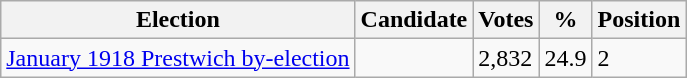<table class="wikitable sortable">
<tr>
<th>Election</th>
<th>Candidate</th>
<th>Votes</th>
<th>%</th>
<th>Position</th>
</tr>
<tr>
<td><a href='#'>January 1918 Prestwich by-election</a></td>
<td></td>
<td>2,832</td>
<td>24.9</td>
<td>2</td>
</tr>
</table>
